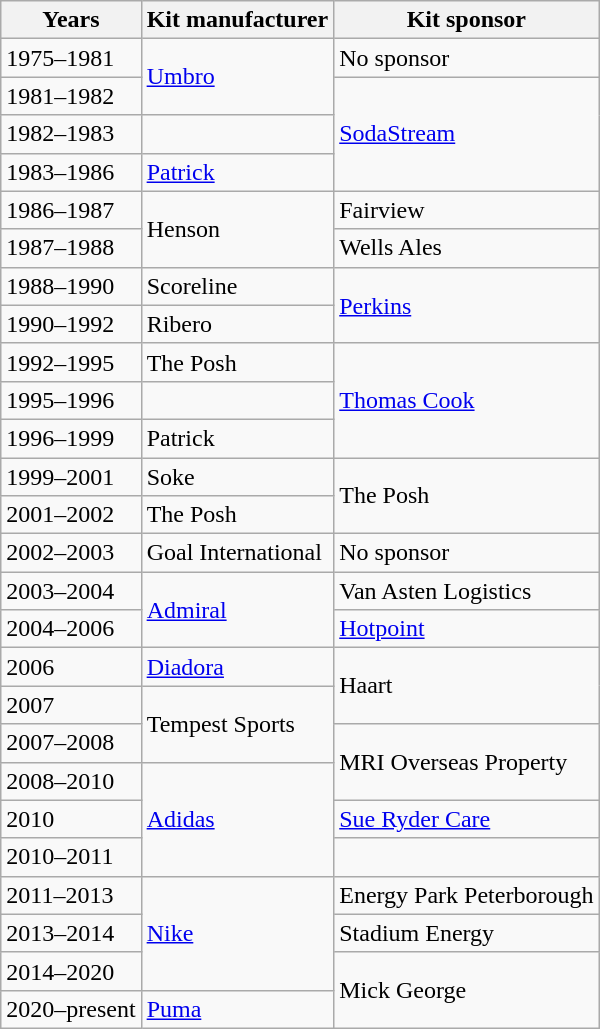<table class="wikitable">
<tr>
<th>Years</th>
<th>Kit manufacturer</th>
<th>Kit sponsor</th>
</tr>
<tr>
<td>1975–1981</td>
<td rowspan="2"><a href='#'>Umbro</a></td>
<td>No sponsor</td>
</tr>
<tr>
<td>1981–1982</td>
<td rowspan="3"><a href='#'>SodaStream</a></td>
</tr>
<tr>
<td>1982–1983</td>
<td></td>
</tr>
<tr>
<td>1983–1986</td>
<td><a href='#'>Patrick</a></td>
</tr>
<tr>
<td>1986–1987</td>
<td rowspan="2">Henson</td>
<td>Fairview</td>
</tr>
<tr>
<td>1987–1988</td>
<td>Wells Ales</td>
</tr>
<tr>
<td>1988–1990</td>
<td>Scoreline</td>
<td rowspan="2"><a href='#'>Perkins</a></td>
</tr>
<tr>
<td>1990–1992</td>
<td>Ribero</td>
</tr>
<tr>
<td>1992–1995</td>
<td>The Posh</td>
<td rowspan="3"><a href='#'>Thomas Cook</a></td>
</tr>
<tr>
<td>1995–1996</td>
<td></td>
</tr>
<tr>
<td>1996–1999</td>
<td>Patrick</td>
</tr>
<tr>
<td>1999–2001</td>
<td>Soke</td>
<td rowspan="2">The Posh</td>
</tr>
<tr>
<td>2001–2002</td>
<td>The Posh</td>
</tr>
<tr>
<td>2002–2003</td>
<td>Goal International</td>
<td>No sponsor</td>
</tr>
<tr>
<td>2003–2004</td>
<td rowspan="2"><a href='#'>Admiral</a></td>
<td>Van Asten Logistics</td>
</tr>
<tr>
<td>2004–2006</td>
<td><a href='#'>Hotpoint</a></td>
</tr>
<tr>
<td>2006</td>
<td><a href='#'>Diadora</a></td>
<td rowspan="2">Haart</td>
</tr>
<tr>
<td>2007</td>
<td rowspan="2">Tempest Sports</td>
</tr>
<tr>
<td>2007–2008</td>
<td rowspan="2">MRI Overseas Property</td>
</tr>
<tr>
<td>2008–2010</td>
<td rowspan="3"><a href='#'>Adidas</a></td>
</tr>
<tr>
<td>2010</td>
<td><a href='#'>Sue Ryder Care</a></td>
</tr>
<tr>
<td>2010–2011</td>
<td></td>
</tr>
<tr>
<td>2011–2013</td>
<td rowspan="3"><a href='#'>Nike</a></td>
<td>Energy Park Peterborough</td>
</tr>
<tr>
<td>2013–2014</td>
<td>Stadium Energy</td>
</tr>
<tr>
<td>2014–2020</td>
<td rowspan="2">Mick George</td>
</tr>
<tr>
<td>2020–present</td>
<td><a href='#'>Puma</a></td>
</tr>
</table>
